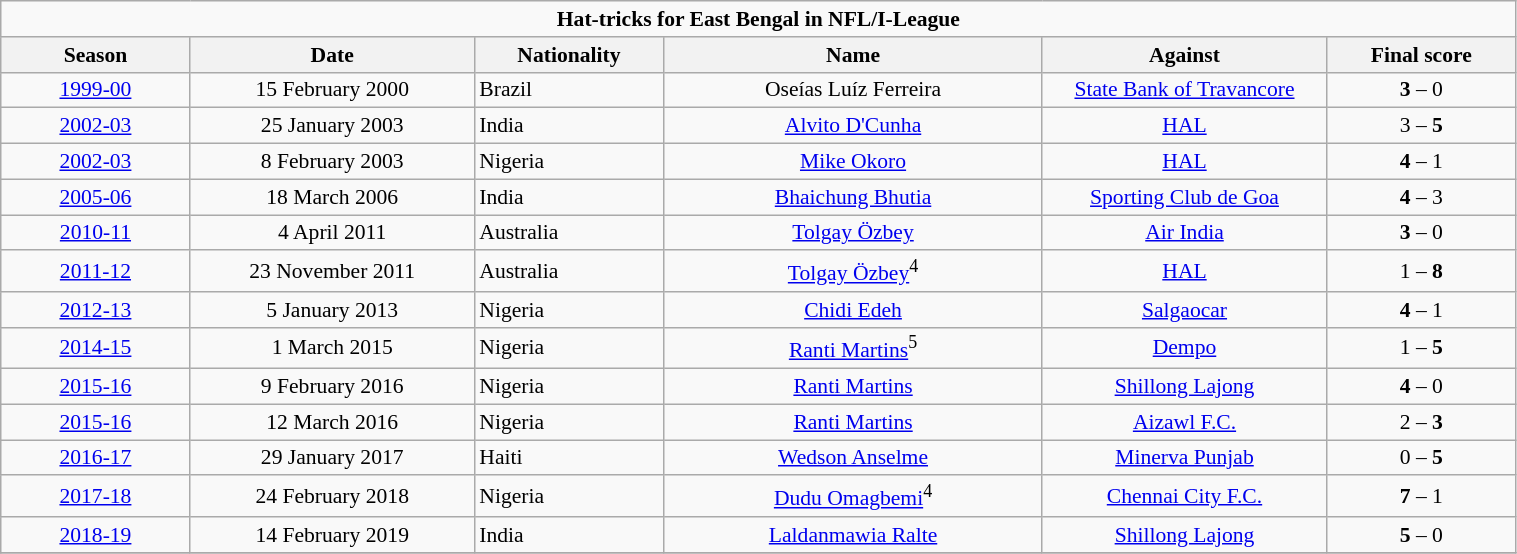<table class="wikitable" style="font-size:90%; width:80%; text-align:center">
<tr>
<td Colspan="6"><strong>Hat-tricks for East Bengal in NFL/I-League</strong></td>
</tr>
<tr>
<th width="10%">Season</th>
<th width="15%">Date</th>
<th width="10%">Nationality</th>
<th width="20%">Name</th>
<th width="15%">Against</th>
<th width="10%">Final score</th>
</tr>
<tr>
<td><a href='#'>1999-00</a></td>
<td>15 February 2000</td>
<td align=left> Brazil</td>
<td>Oseías Luíz Ferreira</td>
<td><a href='#'>State Bank of Travancore</a></td>
<td><strong>3</strong> – 0</td>
</tr>
<tr>
<td><a href='#'>2002-03</a></td>
<td>25 January 2003</td>
<td align=left> India</td>
<td><a href='#'>Alvito D'Cunha</a></td>
<td><a href='#'>HAL</a></td>
<td>3 – <strong>5</strong></td>
</tr>
<tr>
<td><a href='#'>2002-03</a></td>
<td>8 February 2003</td>
<td align=left> Nigeria</td>
<td><a href='#'>Mike Okoro</a></td>
<td><a href='#'>HAL</a></td>
<td><strong>4</strong> – 1</td>
</tr>
<tr>
<td><a href='#'>2005-06</a></td>
<td>18 March 2006</td>
<td align=left> India</td>
<td><a href='#'>Bhaichung Bhutia</a></td>
<td><a href='#'>Sporting Club de Goa</a></td>
<td><strong>4</strong> – 3</td>
</tr>
<tr>
<td><a href='#'>2010-11</a></td>
<td>4 April 2011</td>
<td align=left> Australia</td>
<td><a href='#'>Tolgay Özbey</a></td>
<td><a href='#'>Air India</a></td>
<td><strong>3</strong> – 0</td>
</tr>
<tr>
<td><a href='#'>2011-12</a></td>
<td>23 November 2011</td>
<td align=left> Australia</td>
<td><a href='#'>Tolgay Özbey</a><sup>4</sup></td>
<td><a href='#'>HAL</a></td>
<td>1 – <strong>8</strong></td>
</tr>
<tr>
<td><a href='#'>2012-13</a></td>
<td>5 January 2013</td>
<td align=left> Nigeria</td>
<td><a href='#'>Chidi Edeh</a></td>
<td><a href='#'>Salgaocar</a></td>
<td><strong>4</strong> – 1</td>
</tr>
<tr>
<td><a href='#'>2014-15</a></td>
<td>1 March 2015</td>
<td align=left> Nigeria</td>
<td><a href='#'>Ranti Martins</a><sup>5</sup></td>
<td><a href='#'>Dempo</a></td>
<td>1 – <strong>5</strong></td>
</tr>
<tr>
<td><a href='#'>2015-16</a></td>
<td>9 February 2016</td>
<td align=left> Nigeria</td>
<td><a href='#'>Ranti Martins</a></td>
<td><a href='#'>Shillong Lajong</a></td>
<td><strong>4</strong> – 0</td>
</tr>
<tr>
<td><a href='#'>2015-16</a></td>
<td>12 March 2016</td>
<td align=left> Nigeria</td>
<td><a href='#'>Ranti Martins</a></td>
<td><a href='#'>Aizawl F.C.</a></td>
<td>2 – <strong>3</strong></td>
</tr>
<tr>
<td><a href='#'>2016-17</a></td>
<td>29 January 2017</td>
<td align=left> Haiti</td>
<td><a href='#'>Wedson Anselme</a></td>
<td><a href='#'>Minerva Punjab</a></td>
<td>0 – <strong>5</strong></td>
</tr>
<tr>
<td><a href='#'>2017-18</a></td>
<td>24 February 2018</td>
<td align=left> Nigeria</td>
<td><a href='#'>Dudu Omagbemi</a><sup>4</sup></td>
<td><a href='#'>Chennai City F.C.</a></td>
<td><strong>7</strong> – 1</td>
</tr>
<tr>
<td><a href='#'>2018-19</a></td>
<td>14 February 2019</td>
<td align=left> India</td>
<td><a href='#'>Laldanmawia Ralte</a></td>
<td><a href='#'>Shillong Lajong</a></td>
<td><strong>5</strong> – 0</td>
</tr>
<tr>
</tr>
</table>
